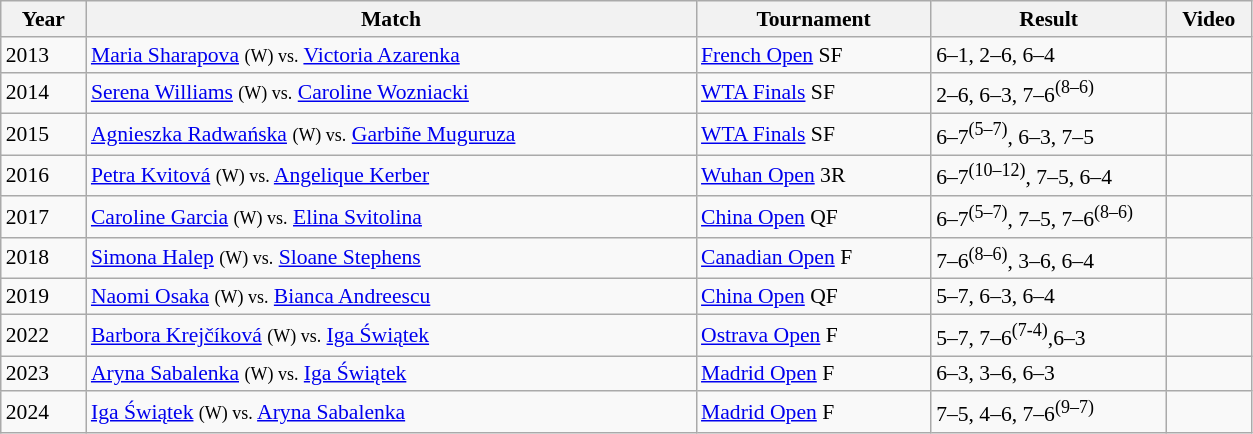<table class="wikitable" style="font-size:90%">
<tr>
<th width="50">Year</th>
<th width="400">Match</th>
<th width="150">Tournament</th>
<th width="150">Result</th>
<th width="50">Video</th>
</tr>
<tr>
<td>2013</td>
<td> <a href='#'>Maria Sharapova</a> <small>(W) vs.</small>  <a href='#'>Victoria Azarenka</a></td>
<td> <a href='#'>French Open</a> SF</td>
<td>6–1, 2–6, 6–4</td>
<td></td>
</tr>
<tr>
<td>2014</td>
<td> <a href='#'>Serena Williams</a> <small>(W) vs.</small>  <a href='#'>Caroline Wozniacki</a></td>
<td> <a href='#'>WTA Finals</a> SF</td>
<td>2–6, 6–3, 7–6<sup>(8–6)</sup></td>
<td></td>
</tr>
<tr>
<td>2015</td>
<td> <a href='#'>Agnieszka Radwańska</a> <small>(W) vs.</small>  <a href='#'>Garbiñe Muguruza</a></td>
<td> <a href='#'>WTA Finals</a> SF</td>
<td>6–7<sup>(5–7)</sup>, 6–3, 7–5</td>
<td></td>
</tr>
<tr>
<td>2016</td>
<td> <a href='#'>Petra Kvitová</a> <small>(W) vs.</small>  <a href='#'>Angelique Kerber</a></td>
<td> <a href='#'>Wuhan Open</a> 3R</td>
<td>6–7<sup>(10–12)</sup>, 7–5, 6–4</td>
<td></td>
</tr>
<tr>
<td>2017</td>
<td> <a href='#'>Caroline Garcia</a> <small>(W) vs.</small>  <a href='#'>Elina Svitolina</a></td>
<td> <a href='#'>China Open</a> QF</td>
<td>6–7<sup>(5–7)</sup>, 7–5, 7–6<sup>(8–6)</sup></td>
<td></td>
</tr>
<tr>
<td>2018</td>
<td> <a href='#'>Simona Halep</a> <small>(W) vs.</small>  <a href='#'>Sloane Stephens</a></td>
<td> <a href='#'>Canadian Open</a> F</td>
<td>7–6<sup>(8–6)</sup>, 3–6, 6–4</td>
<td></td>
</tr>
<tr>
<td>2019</td>
<td> <a href='#'>Naomi Osaka</a> <small>(W) vs.</small>  <a href='#'>Bianca Andreescu</a></td>
<td> <a href='#'>China Open</a> QF</td>
<td>5–7, 6–3, 6–4</td>
<td></td>
</tr>
<tr>
<td>2022</td>
<td> <a href='#'>Barbora Krejčíková</a> <small>(W) vs.</small>  <a href='#'>Iga Świątek</a></td>
<td> <a href='#'>Ostrava Open</a> F</td>
<td>5–7, 7–6<sup>(7-4)</sup>,6–3</td>
<td></td>
</tr>
<tr>
<td>2023</td>
<td> <a href='#'>Aryna Sabalenka</a> <small>(W) vs.</small>  <a href='#'>Iga Świątek</a></td>
<td><a href='#'>Madrid Open</a> F</td>
<td>6–3, 3–6, 6–3</td>
<td></td>
</tr>
<tr>
<td>2024</td>
<td> <a href='#'>Iga Świątek</a> <small>(W) vs.</small>  <a href='#'>Aryna Sabalenka</a></td>
<td> <a href='#'>Madrid Open</a> F</td>
<td>7–5, 4–6, 7–6<sup>(9–7)</sup></td>
<td></td>
</tr>
</table>
